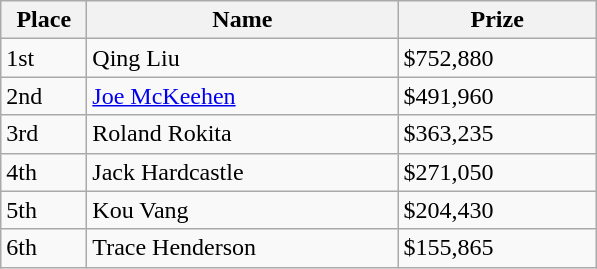<table class="wikitable">
<tr>
<th style="width:50px;">Place</th>
<th style="width:200px;">Name</th>
<th style="width:125px;">Prize</th>
</tr>
<tr>
<td>1st</td>
<td> Qing Liu</td>
<td>$752,880</td>
</tr>
<tr>
<td>2nd</td>
<td> <a href='#'>Joe McKeehen</a></td>
<td>$491,960</td>
</tr>
<tr>
<td>3rd</td>
<td> Roland Rokita</td>
<td>$363,235</td>
</tr>
<tr>
<td>4th</td>
<td> Jack Hardcastle</td>
<td>$271,050</td>
</tr>
<tr>
<td>5th</td>
<td> Kou Vang</td>
<td>$204,430</td>
</tr>
<tr>
<td>6th</td>
<td> Trace Henderson</td>
<td>$155,865</td>
</tr>
</table>
